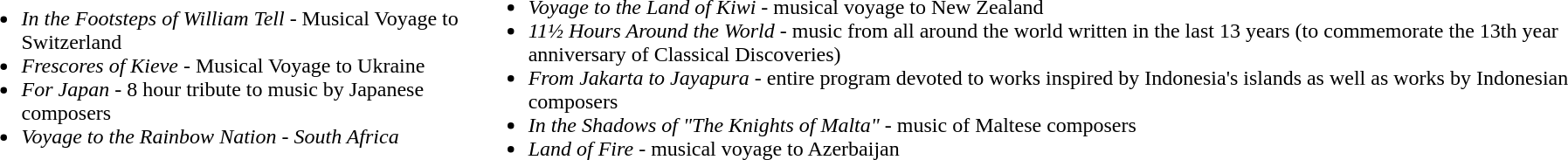<table>
<tr>
<td><br><ul><li><em>In the Footsteps of William Tell</em> - Musical Voyage to Switzerland</li><li><em>Frescores of Kieve</em> -  Musical Voyage to Ukraine</li><li><em>For Japan</em> - 8 hour tribute to music by Japanese composers</li><li><em>Voyage to the Rainbow Nation - South Africa</em></li></ul></td>
<td><br><ul><li><em>Voyage to the Land of Kiwi</em> - musical voyage to New Zealand</li><li><em>11½ Hours Around the World</em> - music from all around the world written in the last 13 years (to commemorate the 13th year anniversary of Classical Discoveries)</li><li><em>From Jakarta to Jayapura</em> - entire program devoted to works inspired by Indonesia's islands as well as works by Indonesian composers</li><li><em>In the Shadows of "The Knights of Malta"</em> - music of Maltese composers</li><li><em>Land of Fire</em> - musical voyage to Azerbaijan</li></ul></td>
</tr>
</table>
